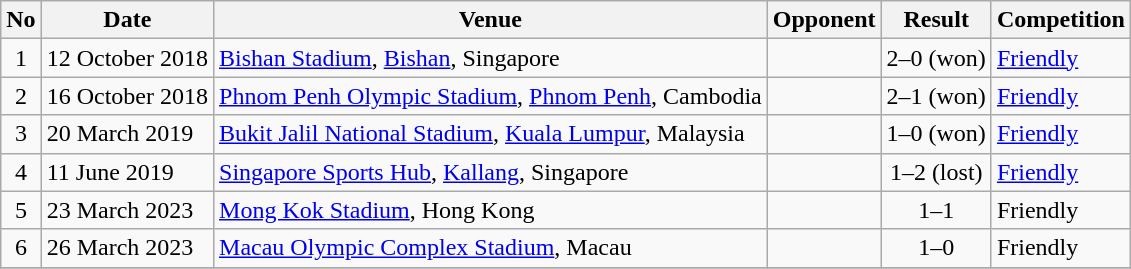<table class="wikitable">
<tr>
<th>No</th>
<th>Date</th>
<th>Venue</th>
<th>Opponent</th>
<th>Result</th>
<th>Competition</th>
</tr>
<tr>
<td align=center>1</td>
<td>12 October 2018</td>
<td><a href='#'>Bishan Stadium</a>, <a href='#'>Bishan</a>, Singapore</td>
<td></td>
<td align=center>2–0 (won)</td>
<td><a href='#'>Friendly</a></td>
</tr>
<tr>
<td align=center>2</td>
<td>16 October 2018</td>
<td><a href='#'>Phnom Penh Olympic Stadium</a>, <a href='#'>Phnom Penh</a>, Cambodia</td>
<td></td>
<td align=center>2–1 (won)</td>
<td><a href='#'>Friendly</a></td>
</tr>
<tr>
<td align=center>3</td>
<td>20 March 2019</td>
<td><a href='#'>Bukit Jalil National Stadium</a>, <a href='#'>Kuala Lumpur</a>, Malaysia</td>
<td></td>
<td align=center>1–0 (won)</td>
<td><a href='#'>Friendly</a></td>
</tr>
<tr>
<td align=center>4</td>
<td>11 June 2019</td>
<td><a href='#'>Singapore Sports Hub</a>, <a href='#'>Kallang</a>, Singapore</td>
<td></td>
<td align=center>1–2 (lost)</td>
<td><a href='#'>Friendly</a></td>
</tr>
<tr>
<td align=center>5</td>
<td>23 March 2023</td>
<td><a href='#'>Mong Kok Stadium</a>, Hong Kong</td>
<td></td>
<td align=center>1–1</td>
<td>Friendly</td>
</tr>
<tr>
<td align=center>6</td>
<td>26 March 2023</td>
<td><a href='#'>Macau Olympic Complex Stadium</a>, Macau</td>
<td></td>
<td align=center>1–0</td>
<td>Friendly</td>
</tr>
<tr>
</tr>
</table>
